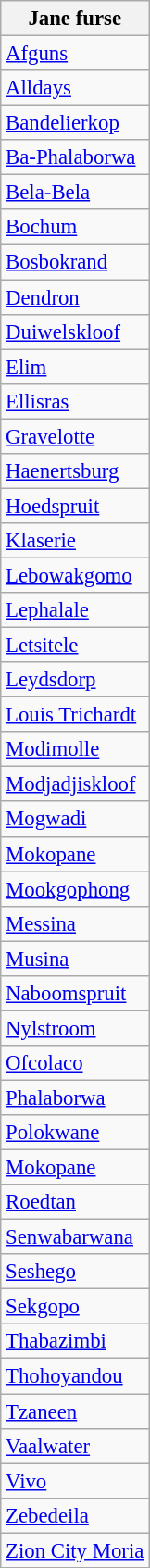<table class="wikitable sortable" style="font-size: 95%;">
<tr>
<th>Jane furse</th>
</tr>
<tr>
<td><a href='#'>Afguns</a></td>
</tr>
<tr>
<td><a href='#'>Alldays</a></td>
</tr>
<tr>
<td><a href='#'>Bandelierkop</a></td>
</tr>
<tr>
<td><a href='#'>Ba-Phalaborwa</a></td>
</tr>
<tr>
<td><a href='#'>Bela-Bela</a></td>
</tr>
<tr>
<td><a href='#'>Bochum</a></td>
</tr>
<tr>
<td><a href='#'>Bosbokrand</a></td>
</tr>
<tr>
<td><a href='#'>Dendron</a></td>
</tr>
<tr>
<td><a href='#'>Duiwelskloof</a></td>
</tr>
<tr>
<td><a href='#'>Elim</a></td>
</tr>
<tr>
<td><a href='#'>Ellisras</a></td>
</tr>
<tr>
<td><a href='#'>Gravelotte</a></td>
</tr>
<tr>
<td><a href='#'>Haenertsburg</a></td>
</tr>
<tr>
<td><a href='#'>Hoedspruit</a></td>
</tr>
<tr>
<td><a href='#'>Klaserie</a></td>
</tr>
<tr>
<td><a href='#'>Lebowakgomo</a></td>
</tr>
<tr>
<td><a href='#'>Lephalale</a></td>
</tr>
<tr>
<td><a href='#'>Letsitele</a></td>
</tr>
<tr>
<td><a href='#'>Leydsdorp</a></td>
</tr>
<tr>
<td><a href='#'>Louis Trichardt</a></td>
</tr>
<tr>
<td><a href='#'>Modimolle</a></td>
</tr>
<tr>
<td><a href='#'>Modjadjiskloof</a></td>
</tr>
<tr>
<td><a href='#'>Mogwadi</a></td>
</tr>
<tr>
<td><a href='#'>Mokopane</a></td>
</tr>
<tr>
<td><a href='#'>Mookgophong</a></td>
</tr>
<tr>
<td><a href='#'>Messina</a></td>
</tr>
<tr>
<td><a href='#'>Musina</a></td>
</tr>
<tr>
<td><a href='#'>Naboomspruit</a></td>
</tr>
<tr>
<td><a href='#'>Nylstroom</a></td>
</tr>
<tr>
<td><a href='#'>Ofcolaco</a></td>
</tr>
<tr>
<td><a href='#'>Phalaborwa</a></td>
</tr>
<tr>
<td><a href='#'>Polokwane</a></td>
</tr>
<tr>
<td><a href='#'>Mokopane</a></td>
</tr>
<tr>
<td><a href='#'>Roedtan</a></td>
</tr>
<tr>
<td><a href='#'>Senwabarwana</a></td>
</tr>
<tr>
<td><a href='#'>Seshego</a></td>
</tr>
<tr>
<td><a href='#'>Sekgopo</a></td>
</tr>
<tr>
<td><a href='#'>Thabazimbi</a></td>
</tr>
<tr>
<td><a href='#'>Thohoyandou</a></td>
</tr>
<tr>
<td><a href='#'>Tzaneen</a></td>
</tr>
<tr>
<td><a href='#'>Vaalwater</a></td>
</tr>
<tr>
<td><a href='#'>Vivo</a></td>
</tr>
<tr>
<td><a href='#'>Zebedeila</a></td>
</tr>
<tr>
<td><a href='#'>Zion City Moria</a></td>
</tr>
</table>
